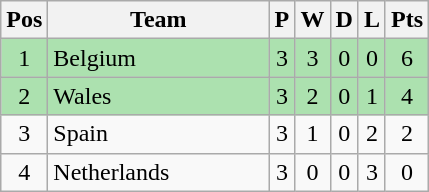<table class="wikitable" style="font-size: 100%">
<tr>
<th width=20>Pos</th>
<th width=140>Team</th>
<th width=10>P</th>
<th width=10>W</th>
<th width=10>D</th>
<th width=10>L</th>
<th width=20>Pts</th>
</tr>
<tr align=center style="background:#ACE1AF;">
<td>1</td>
<td align="left"> Belgium</td>
<td>3</td>
<td>3</td>
<td>0</td>
<td>0</td>
<td>6</td>
</tr>
<tr align=center style="background:#ACE1AF;">
<td>2</td>
<td align="left"> Wales</td>
<td>3</td>
<td>2</td>
<td>0</td>
<td>1</td>
<td>4</td>
</tr>
<tr align=center>
<td>3</td>
<td align="left"> Spain</td>
<td>3</td>
<td>1</td>
<td>0</td>
<td>2</td>
<td>2</td>
</tr>
<tr align=center>
<td>4</td>
<td align="left"> Netherlands</td>
<td>3</td>
<td>0</td>
<td>0</td>
<td>3</td>
<td>0</td>
</tr>
</table>
